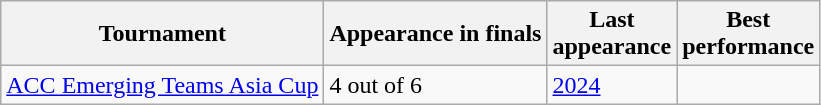<table class="wikitable sortable" style="text-align:left;">
<tr>
<th>Tournament</th>
<th data-sort-type="number">Appearance in finals</th>
<th>Last<br>appearance</th>
<th>Best<br>performance</th>
</tr>
<tr>
<td><a href='#'>ACC Emerging Teams Asia Cup</a></td>
<td>4 out of 6</td>
<td><a href='#'>2024</a></td>
<td></td>
</tr>
</table>
